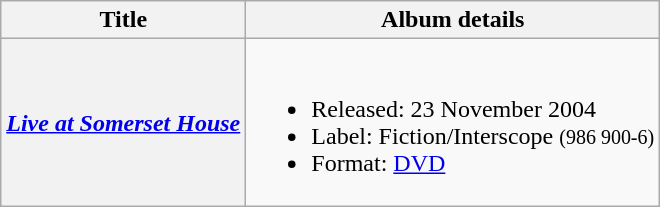<table class="wikitable plainrowheaders">
<tr>
<th scope="col">Title</th>
<th scope="col">Album details</th>
</tr>
<tr>
<th scope="row"><em><a href='#'>Live at Somerset House</a></em></th>
<td><br><ul><li>Released: 23 November 2004</li><li>Label: Fiction/Interscope <small>(986 900-6)</small></li><li>Format: <a href='#'>DVD</a></li></ul></td>
</tr>
</table>
